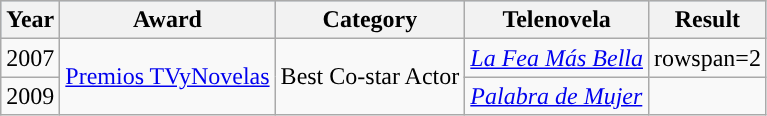<table class="wikitable">
<tr style="background:#b0c4de;">
<th>Year</th>
<th>Award</th>
<th>Category</th>
<th>Telenovela</th>
<th>Result</th>
</tr>
<tr>
<td>2007</td>
<td rowspan=2><a href='#'>Premios TVyNovelas</a></td>
<td rowspan=2>Best Co-star Actor</td>
<td><em><a href='#'>La Fea Más Bella</a></em></td>
<td>rowspan=2 </td>
</tr>
<tr>
<td>2009</td>
<td><em><a href='#'>Palabra de Mujer</a></em></td>
</tr>
</table>
